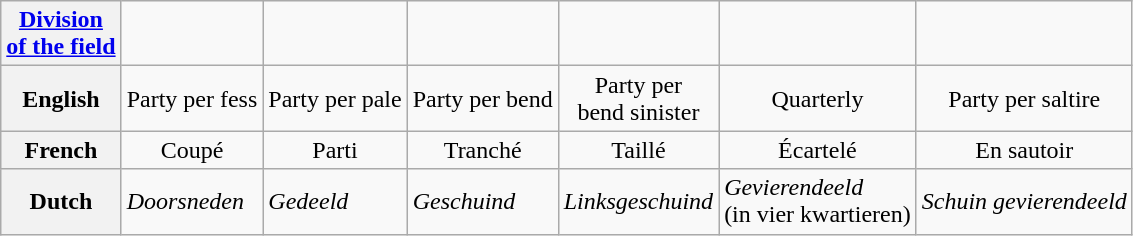<table class="wikitable">
<tr>
<th><a href='#'>Division</a><br><a href='#'>of the field</a></th>
<td align="center"></td>
<td align="center"></td>
<td align="center"></td>
<td align="center"></td>
<td align="center"></td>
<td align="center"></td>
</tr>
<tr>
<th>English</th>
<td align="center">Party per fess</td>
<td align="center">Party per pale</td>
<td align="center">Party per bend</td>
<td align="center">Party per<br>bend sinister</td>
<td align="center">Quarterly</td>
<td align="center">Party per saltire</td>
</tr>
<tr>
<th>French</th>
<td align="center">Coupé</td>
<td align="center">Parti</td>
<td align="center">Tranché</td>
<td align="center">Taillé</td>
<td align="center">Écartelé</td>
<td align="center">En sautoir</td>
</tr>
<tr>
<th>Dutch</th>
<td><em>Doorsneden</em></td>
<td><em>Gedeeld</em></td>
<td><em>Geschuind</em></td>
<td><em>Linksgeschuind</em></td>
<td><em>Gevierendeeld</em><br>(in vier kwartieren)</td>
<td><em>Schuin gevierendeeld</em></td>
</tr>
</table>
